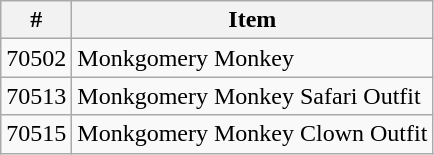<table class="wikitable plainrowheaders">
<tr>
<th>#</th>
<th>Item</th>
</tr>
<tr>
<td>70502</td>
<td>Monkgomery Monkey</td>
</tr>
<tr>
<td>70513</td>
<td>Monkgomery Monkey Safari Outfit</td>
</tr>
<tr>
<td>70515</td>
<td>Monkgomery Monkey Clown Outfit</td>
</tr>
</table>
